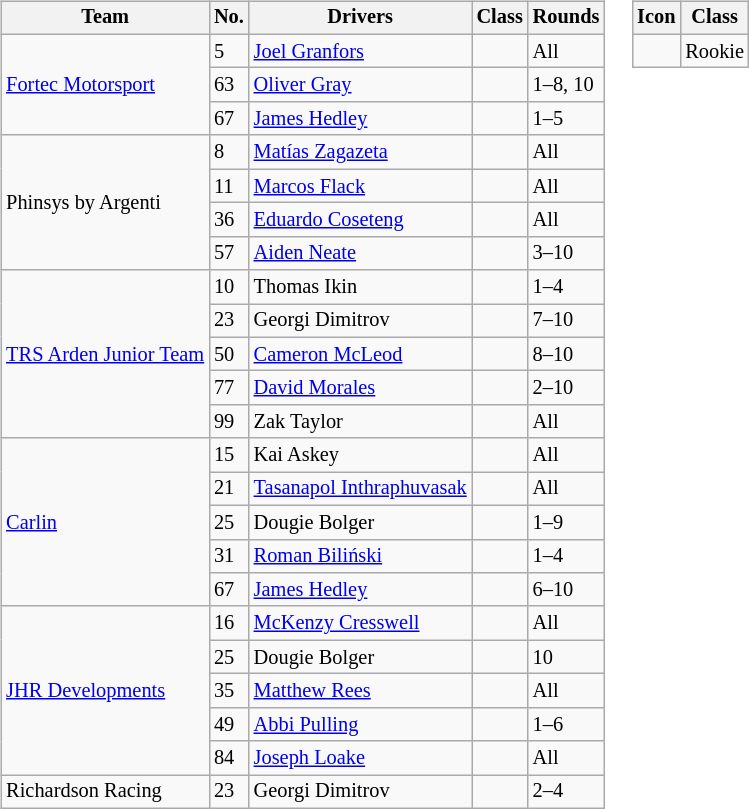<table>
<tr>
<td><br><table class="wikitable" style="font-size: 85%">
<tr>
<th>Team</th>
<th>No.</th>
<th>Drivers</th>
<th>Class</th>
<th>Rounds</th>
</tr>
<tr>
<td rowspan=3><a href='#'>Fortec Motorsport</a></td>
<td>5</td>
<td> <a href='#'>Joel Granfors</a></td>
<td></td>
<td>All</td>
</tr>
<tr>
<td>63</td>
<td> <a href='#'>Oliver Gray</a></td>
<td style="text-align:center"></td>
<td>1–8, 10</td>
</tr>
<tr>
<td>67</td>
<td> <a href='#'>James Hedley</a></td>
<td></td>
<td>1–5</td>
</tr>
<tr>
<td rowspan=4>Phinsys by Argenti</td>
<td>8</td>
<td> <a href='#'>Matías Zagazeta</a></td>
<td></td>
<td>All</td>
</tr>
<tr>
<td>11</td>
<td> <a href='#'>Marcos Flack</a></td>
<td style="text-align:center"></td>
<td>All</td>
</tr>
<tr>
<td>36</td>
<td> <a href='#'>Eduardo Coseteng</a></td>
<td style="text-align:center"></td>
<td>All</td>
</tr>
<tr>
<td>57</td>
<td> <a href='#'>Aiden Neate</a></td>
<td style="text-align:center"></td>
<td>3–10</td>
</tr>
<tr>
<td rowspan=5><a href='#'>TRS Arden Junior Team</a></td>
<td>10</td>
<td> Thomas Ikin</td>
<td style="text-align:center"></td>
<td>1–4</td>
</tr>
<tr>
<td>23</td>
<td> Georgi Dimitrov</td>
<td></td>
<td>7–10</td>
</tr>
<tr>
<td>50</td>
<td> <a href='#'>Cameron McLeod</a></td>
<td></td>
<td>8–10</td>
</tr>
<tr>
<td>77</td>
<td> <a href='#'>David Morales</a></td>
<td></td>
<td>2–10</td>
</tr>
<tr>
<td>99</td>
<td> Zak Taylor</td>
<td></td>
<td>All</td>
</tr>
<tr>
<td rowspan=5><a href='#'>Carlin</a></td>
<td>15</td>
<td> Kai Askey</td>
<td style="text-align:center"></td>
<td>All</td>
</tr>
<tr>
<td>21</td>
<td nowrap> <a href='#'>Tasanapol Inthraphuvasak</a></td>
<td></td>
<td>All</td>
</tr>
<tr>
<td>25</td>
<td> Dougie Bolger</td>
<td style="text-align:center"></td>
<td>1–9</td>
</tr>
<tr>
<td>31</td>
<td> <a href='#'>Roman Biliński</a></td>
<td></td>
<td>1–4</td>
</tr>
<tr>
<td>67</td>
<td> <a href='#'>James Hedley</a></td>
<td></td>
<td>6–10</td>
</tr>
<tr>
<td rowspan=5><a href='#'>JHR Developments</a></td>
<td>16</td>
<td> <a href='#'>McKenzy Cresswell</a></td>
<td style="text-align:center"></td>
<td>All</td>
</tr>
<tr>
<td>25</td>
<td> Dougie Bolger</td>
<td style="text-align:center"></td>
<td>10</td>
</tr>
<tr>
<td>35</td>
<td> <a href='#'>Matthew Rees</a></td>
<td style="text-align:center"></td>
<td>All</td>
</tr>
<tr>
<td>49</td>
<td> <a href='#'>Abbi Pulling</a></td>
<td></td>
<td>1–6</td>
</tr>
<tr>
<td>84</td>
<td> <a href='#'>Joseph Loake</a></td>
<td></td>
<td>All</td>
</tr>
<tr>
<td>Richardson Racing</td>
<td>23</td>
<td> Georgi Dimitrov</td>
<td></td>
<td>2–4</td>
</tr>
</table>
</td>
<td style="vertical-align:top"><br><table class="wikitable" style="font-size: 85%">
<tr>
<th>Icon</th>
<th>Class</th>
</tr>
<tr>
<td style="text-align:center"></td>
<td>Rookie</td>
</tr>
</table>
</td>
</tr>
</table>
